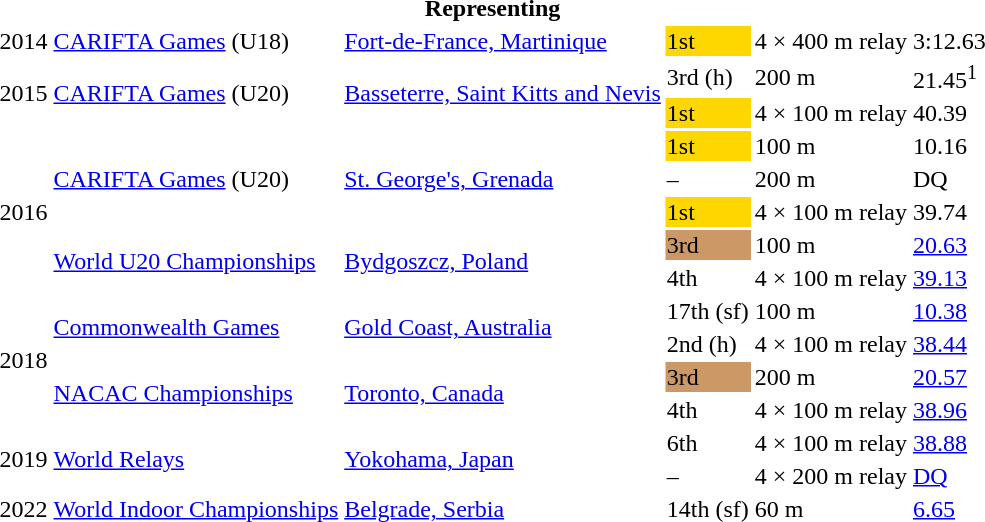<table>
<tr>
<th colspan="6">Representing </th>
</tr>
<tr>
<td>2014</td>
<td><a href='#'>CARIFTA Games</a> (U18)</td>
<td><a href='#'>Fort-de-France, Martinique</a></td>
<td bgcolor=gold>1st</td>
<td>4 × 400 m relay</td>
<td>3:12.63</td>
</tr>
<tr>
<td rowspan=2>2015</td>
<td rowspan=2><a href='#'>CARIFTA Games</a> (U20)</td>
<td rowspan=2><a href='#'>Basseterre, Saint Kitts and Nevis</a></td>
<td>3rd (h)</td>
<td>200 m</td>
<td>21.45<sup>1</sup></td>
</tr>
<tr>
<td bgcolor=gold>1st</td>
<td>4 × 100 m relay</td>
<td>40.39</td>
</tr>
<tr>
<td rowspan=5>2016</td>
<td rowspan=3><a href='#'>CARIFTA Games</a> (U20)</td>
<td rowspan=3><a href='#'>St. George's, Grenada</a></td>
<td bgcolor=gold>1st</td>
<td>100 m</td>
<td>10.16</td>
</tr>
<tr>
<td>–</td>
<td>200 m</td>
<td>DQ</td>
</tr>
<tr>
<td bgcolor=gold>1st</td>
<td>4 × 100 m relay</td>
<td>39.74</td>
</tr>
<tr>
<td rowspan=2><a href='#'>World U20 Championships</a></td>
<td rowspan=2><a href='#'>Bydgoszcz, Poland</a></td>
<td bgcolor=cc9966>3rd</td>
<td>100 m</td>
<td><a href='#'>20.63</a></td>
</tr>
<tr>
<td>4th</td>
<td>4 × 100 m relay</td>
<td><a href='#'>39.13</a></td>
</tr>
<tr>
<td rowspan=4>2018</td>
<td rowspan=2><a href='#'>Commonwealth Games</a></td>
<td rowspan=2><a href='#'>Gold Coast, Australia</a></td>
<td>17th (sf)</td>
<td>100 m</td>
<td><a href='#'>10.38</a></td>
</tr>
<tr>
<td>2nd (h)</td>
<td>4 × 100 m relay</td>
<td><a href='#'>38.44</a></td>
</tr>
<tr>
<td rowspan=2><a href='#'>NACAC Championships</a></td>
<td rowspan=2><a href='#'>Toronto, Canada</a></td>
<td bgcolor=cc9966>3rd</td>
<td>200 m</td>
<td><a href='#'>20.57</a></td>
</tr>
<tr>
<td>4th</td>
<td>4 × 100 m relay</td>
<td><a href='#'>38.96</a></td>
</tr>
<tr>
<td rowspan=2>2019</td>
<td rowspan=2><a href='#'>World Relays</a></td>
<td rowspan=2><a href='#'>Yokohama, Japan</a></td>
<td>6th</td>
<td>4 × 100 m relay</td>
<td><a href='#'>38.88</a></td>
</tr>
<tr>
<td>–</td>
<td>4 × 200 m relay</td>
<td><a href='#'>DQ</a></td>
</tr>
<tr>
<td>2022</td>
<td><a href='#'>World Indoor Championships</a></td>
<td><a href='#'>Belgrade, Serbia</a></td>
<td>14th (sf)</td>
<td>60 m</td>
<td><a href='#'>6.65</a></td>
</tr>
</table>
